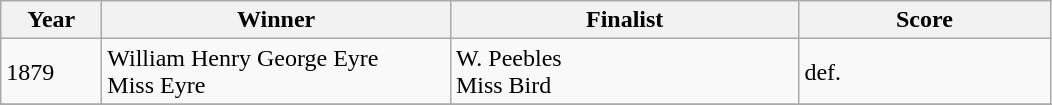<table class="wikitable">
<tr>
<th style="width:60px;">Year</th>
<th style="width:225px;">Winner</th>
<th style="width:225px;">Finalist</th>
<th style="width:160px;">Score</th>
</tr>
<tr>
<td>1879</td>
<td> William Henry George Eyre<br> Miss Eyre</td>
<td> W. Peebles<br> Miss Bird</td>
<td>def.</td>
</tr>
<tr>
</tr>
</table>
